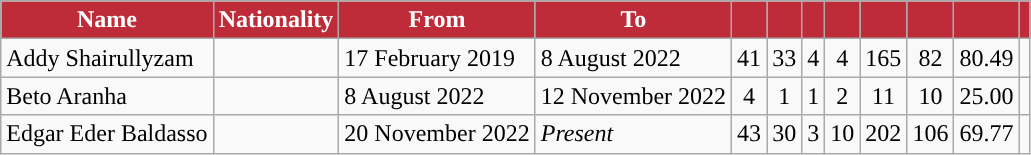<table class="wikitable sortable" style="text-align:center;">
<tr>
<th style="background-color:#bd2c38; color:white;">Name</th>
<th style="background-color:#bd2c38; color:white;">Nationality</th>
<th style="background-color:#bd2c38; color:white;">From</th>
<th style="background-color:#bd2c38; color:white;">To</th>
<th style="background-color:#bd2c38; color:white;"></th>
<th style="background-color:#bd2c38; color:white;"></th>
<th style="background-color:#bd2c38; color:white;"></th>
<th style="background-color:#bd2c38; color:white;"></th>
<th style="background-color:#bd2c38; color:white;"></th>
<th style="background-color:#bd2c38; color:white;"></th>
<th style="background-color:#bd2c38; color:white;"></th>
<th style="background-color:#bd2c38; color:white;"></th>
</tr>
<tr>
<td align=left>Addy Shairullyzam</td>
<td align=left></td>
<td align=left>17 February 2019</td>
<td align=left>8 August 2022</td>
<td>41</td>
<td>33</td>
<td>4</td>
<td>4</td>
<td>165</td>
<td>82</td>
<td>80.49</td>
<td></td>
</tr>
<tr>
<td align=left>Beto Aranha</td>
<td align=left></td>
<td align=left>8 August 2022</td>
<td align=left>12 November 2022</td>
<td>4</td>
<td>1</td>
<td>1</td>
<td>2</td>
<td>11</td>
<td>10</td>
<td>25.00</td>
<td></td>
</tr>
<tr>
<td align=left>Edgar Eder Baldasso</td>
<td align=left></td>
<td align=left>20 November 2022</td>
<td align=left><em>Present</em></td>
<td>43</td>
<td>30</td>
<td>3</td>
<td>10</td>
<td>202</td>
<td>106</td>
<td>69.77</td>
<td></td>
</tr>
</table>
